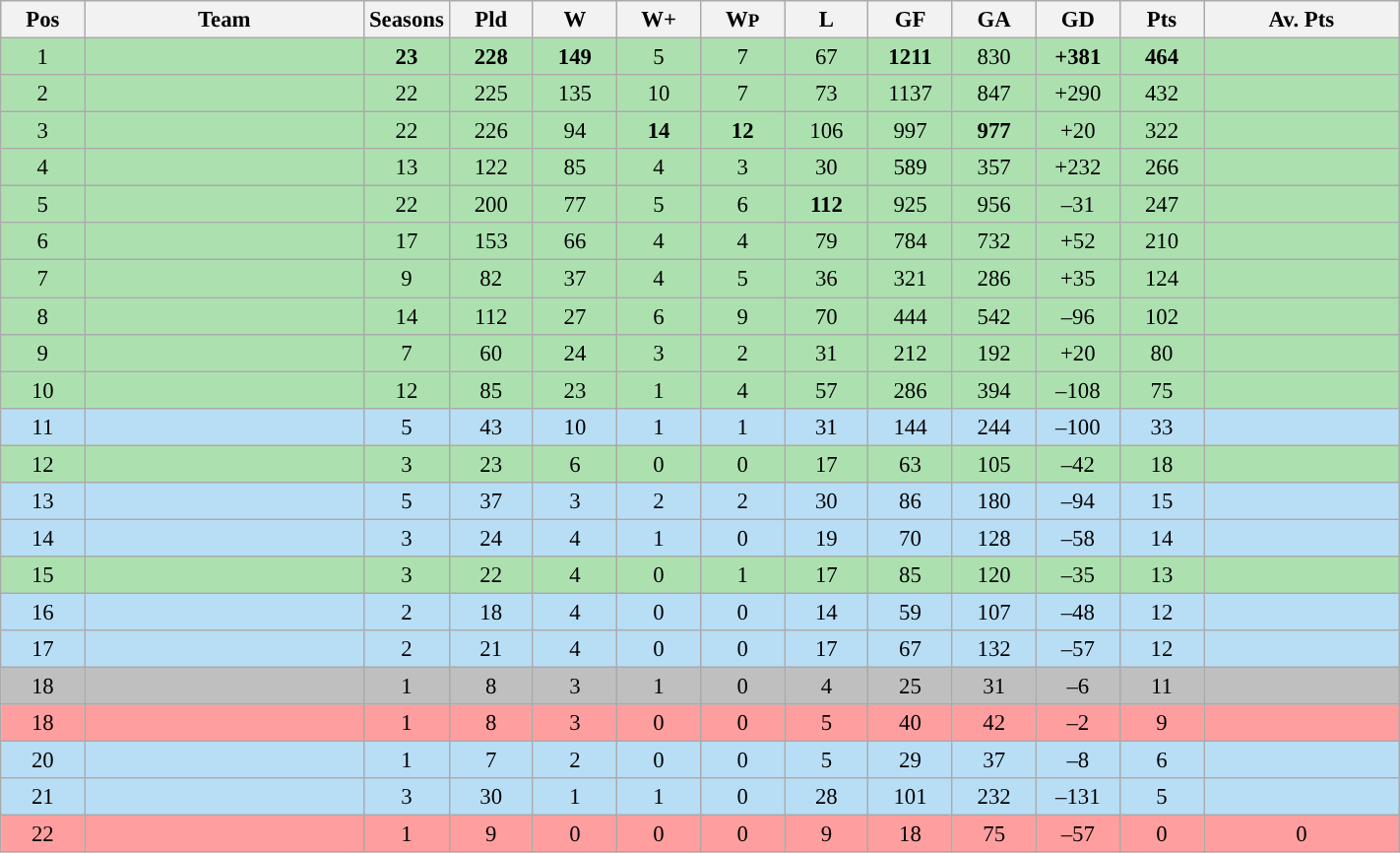<table class="wikitable sortable mw-collapsible" width=75% style="text-align:center; font-size: 95%">
<tr>
<th width=6%>Pos</th>
<th width=20%>Team</th>
<th width=6%>Seasons</th>
<th width=6%>Pld</th>
<th width=6%>W</th>
<th width=6%>W+</th>
<th width=6%>W<small>P</small></th>
<th width=6%>L</th>
<th width=6%>GF</th>
<th width=6%>GA</th>
<th width=6%>GD</th>
<th width=6%>Pts</th>
<th width=14%>Av. Pts</th>
</tr>
<tr style="background:#ace1af;">
<td>1</td>
<td style="text-align:left;"><strong></strong></td>
<td><strong>23</strong></td>
<td><strong>228</strong></td>
<td><strong>149</strong></td>
<td>5</td>
<td>7</td>
<td>67</td>
<td><strong>1211</strong></td>
<td>830</td>
<td><strong>+381</strong></td>
<td><strong>464</strong></td>
<td></td>
</tr>
<tr style="background:#ace1af;">
<td>2</td>
<td style="text-align:left;"><strong></strong></td>
<td>22</td>
<td>225</td>
<td>135</td>
<td>10</td>
<td>7</td>
<td>73</td>
<td>1137</td>
<td>847</td>
<td>+290</td>
<td>432</td>
<td></td>
</tr>
<tr style="background:#ace1af;">
<td>3</td>
<td style="text-align:left;"><strong></strong></td>
<td>22</td>
<td>226</td>
<td>94</td>
<td><strong>14</strong></td>
<td><strong>12</strong></td>
<td>106</td>
<td>997</td>
<td><strong>977</strong></td>
<td>+20</td>
<td>322</td>
<td></td>
</tr>
<tr style="background:#ace1af;">
<td>4</td>
<td style="text-align:left;"><strong></strong></td>
<td>13</td>
<td>122</td>
<td>85</td>
<td>4</td>
<td>3</td>
<td>30</td>
<td>589</td>
<td>357</td>
<td>+232</td>
<td>266</td>
<td><strong></strong></td>
</tr>
<tr style="background:#ace1af;">
<td>5</td>
<td style="text-align:left;"><strong></strong></td>
<td>22</td>
<td>200</td>
<td>77</td>
<td>5</td>
<td>6</td>
<td><strong>112</strong></td>
<td>925</td>
<td>956</td>
<td>–31</td>
<td>247</td>
<td></td>
</tr>
<tr style="background:#ace1af;">
<td>6</td>
<td style="text-align:left;"><strong></strong></td>
<td>17</td>
<td>153</td>
<td>66</td>
<td>4</td>
<td>4</td>
<td>79</td>
<td>784</td>
<td>732</td>
<td>+52</td>
<td>210</td>
<td></td>
</tr>
<tr style="background:#ace1af;">
<td>7</td>
<td style="text-align:left;"><strong></strong></td>
<td>9</td>
<td>82</td>
<td>37</td>
<td>4</td>
<td>5</td>
<td>36</td>
<td>321</td>
<td>286</td>
<td>+35</td>
<td>124</td>
<td></td>
</tr>
<tr style="background:#ace1af;">
<td>8</td>
<td style="text-align:left;"><strong></strong></td>
<td>14</td>
<td>112</td>
<td>27</td>
<td>6</td>
<td>9</td>
<td>70</td>
<td>444</td>
<td>542</td>
<td>–96</td>
<td>102</td>
<td></td>
</tr>
<tr style="background:#ace1af;">
<td>9</td>
<td style="text-align:left;"><strong></strong></td>
<td>7</td>
<td>60</td>
<td>24</td>
<td>3</td>
<td>2</td>
<td>31</td>
<td>212</td>
<td>192</td>
<td>+20</td>
<td>80</td>
<td></td>
</tr>
<tr style="background:#ace1af;">
<td>10</td>
<td style="text-align:left;"><strong></strong></td>
<td>12</td>
<td>85</td>
<td>23</td>
<td>1</td>
<td>4</td>
<td>57</td>
<td>286</td>
<td>394</td>
<td>–108</td>
<td>75</td>
<td></td>
</tr>
<tr style="background-color: #b8def6">
<td>11</td>
<td style="text-align:left;"></td>
<td>5</td>
<td>43</td>
<td>10</td>
<td>1</td>
<td>1</td>
<td>31</td>
<td>144</td>
<td>244</td>
<td>–100</td>
<td>33</td>
<td></td>
</tr>
<tr style="background:#ace1af;">
<td>12</td>
<td style="text-align:left;"><strong></strong></td>
<td>3</td>
<td>23</td>
<td>6</td>
<td>0</td>
<td>0</td>
<td>17</td>
<td>63</td>
<td>105</td>
<td>–42</td>
<td>18</td>
<td></td>
</tr>
<tr style="background-color: #b8def6">
<td>13</td>
<td style="text-align:left;"></td>
<td>5</td>
<td>37</td>
<td>3</td>
<td>2</td>
<td>2</td>
<td>30</td>
<td>86</td>
<td>180</td>
<td>–94</td>
<td>15</td>
<td></td>
</tr>
<tr style="background-color: #b8def6">
<td>14</td>
<td style="text-align:left;"></td>
<td>3</td>
<td>24</td>
<td>4</td>
<td>1</td>
<td>0</td>
<td>19</td>
<td>70</td>
<td>128</td>
<td>–58</td>
<td>14</td>
<td></td>
</tr>
<tr style="background:#ace1af;">
<td>15</td>
<td style="text-align:left;"><strong></strong></td>
<td>3</td>
<td>22</td>
<td>4</td>
<td>0</td>
<td>1</td>
<td>17</td>
<td>85</td>
<td>120</td>
<td>–35</td>
<td>13</td>
<td></td>
</tr>
<tr style="background-color: #b8def6">
<td>16</td>
<td style="text-align:left;"></td>
<td>2</td>
<td>18</td>
<td>4</td>
<td>0</td>
<td>0</td>
<td>14</td>
<td>59</td>
<td>107</td>
<td>–48</td>
<td>12</td>
<td></td>
</tr>
<tr style="background-color: #b8def6">
<td>17</td>
<td style="text-align:left;"></td>
<td>2</td>
<td>21</td>
<td>4</td>
<td>0</td>
<td>0</td>
<td>17</td>
<td>67</td>
<td>132</td>
<td>–57</td>
<td>12</td>
<td></td>
</tr>
<tr bgcolor=#bfbfbf>
<td>18</td>
<td style="text-align:left;"></td>
<td>1</td>
<td>8</td>
<td>3</td>
<td>1</td>
<td>0</td>
<td>4</td>
<td>25</td>
<td>31</td>
<td>–6</td>
<td>11</td>
<td></td>
</tr>
<tr bgcolor=#ff9e9e>
<td>18</td>
<td style="text-align:left;"></td>
<td>1</td>
<td>8</td>
<td>3</td>
<td>0</td>
<td>0</td>
<td>5</td>
<td>40</td>
<td>42</td>
<td>–2</td>
<td>9</td>
<td></td>
</tr>
<tr style="background-color: #b8def6">
<td>20</td>
<td style="text-align:left;"></td>
<td>1</td>
<td>7</td>
<td>2</td>
<td>0</td>
<td>0</td>
<td>5</td>
<td>29</td>
<td>37</td>
<td>–8</td>
<td>6</td>
<td></td>
</tr>
<tr style="background-color: #b8def6">
<td>21</td>
<td style="text-align:left;"></td>
<td>3</td>
<td>30</td>
<td>1</td>
<td>1</td>
<td>0</td>
<td>28</td>
<td>101</td>
<td>232</td>
<td>–131</td>
<td>5</td>
<td></td>
</tr>
<tr bgcolor=#ff9e9e>
<td>22</td>
<td style="text-align:left;"></td>
<td>1</td>
<td>9</td>
<td>0</td>
<td>0</td>
<td>0</td>
<td>9</td>
<td>18</td>
<td>75</td>
<td>–57</td>
<td>0</td>
<td>0</td>
</tr>
</table>
